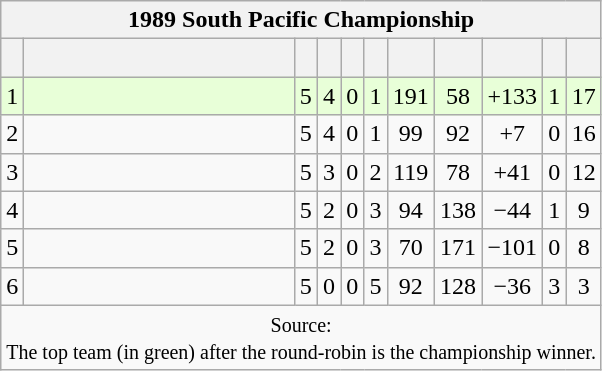<table class="wikitable" style="text-align:center;">
<tr>
<th colspan="100%">1989 South Pacific Championship</th>
</tr>
<tr>
<th style="padding-right:1px;"></th>
<th style="width:10.8em;"></th>
<th></th>
<th></th>
<th></th>
<th></th>
<th></th>
<th></th>
<th></th>
<th></th>
<th><br></th>
</tr>
<tr style="background:#e8ffd8;">
<td>1</td>
<td style=text-align:left></td>
<td>5</td>
<td>4</td>
<td>0</td>
<td>1</td>
<td>191</td>
<td>58</td>
<td>+133</td>
<td>1</td>
<td>17</td>
</tr>
<tr>
<td>2</td>
<td style=text-align:left></td>
<td>5</td>
<td>4</td>
<td>0</td>
<td>1</td>
<td>99</td>
<td>92</td>
<td>+7</td>
<td>0</td>
<td>16</td>
</tr>
<tr>
<td>3</td>
<td style=text-align:left></td>
<td>5</td>
<td>3</td>
<td>0</td>
<td>2</td>
<td>119</td>
<td>78</td>
<td>+41</td>
<td>0</td>
<td>12</td>
</tr>
<tr>
<td>4</td>
<td style=text-align:left></td>
<td>5</td>
<td>2</td>
<td>0</td>
<td>3</td>
<td>94</td>
<td>138</td>
<td>−44</td>
<td>1</td>
<td>9</td>
</tr>
<tr>
<td>5</td>
<td style=text-align:left></td>
<td>5</td>
<td>2</td>
<td>0</td>
<td>3</td>
<td>70</td>
<td>171</td>
<td>−101</td>
<td>0</td>
<td>8</td>
</tr>
<tr>
<td>6</td>
<td style=text-align:left></td>
<td>5</td>
<td>0</td>
<td>0</td>
<td>5</td>
<td>92</td>
<td>128</td>
<td>−36</td>
<td>3</td>
<td>3</td>
</tr>
<tr>
<td colspan="100%" style="border:0;"><small>Source: <br>The top team <span>(in green)</span> after the round-robin is the championship winner.</small></td>
</tr>
</table>
